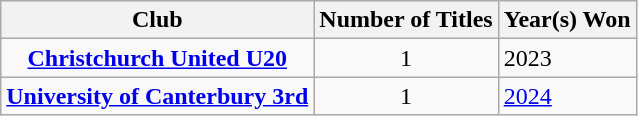<table class="wikitable sortable">
<tr>
<th>Club</th>
<th>Number of Titles</th>
<th>Year(s) Won</th>
</tr>
<tr>
<td align="center"><strong><a href='#'>Christchurch United U20</a></strong></td>
<td align="center">1</td>
<td>2023</td>
</tr>
<tr>
<td align="center"><strong><a href='#'>University of Canterbury 3rd</a></strong></td>
<td align="center">1</td>
<td><a href='#'>2024</a></td>
</tr>
</table>
